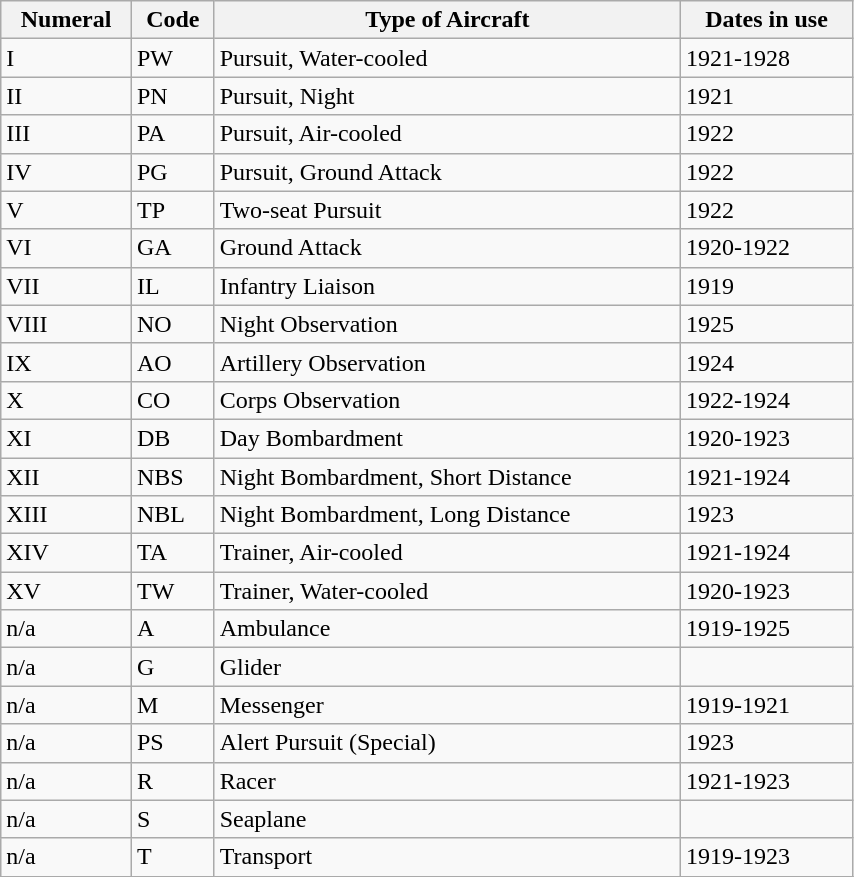<table class="wikitable sortable" border="1" style="width:45%">
<tr>
<th>Numeral</th>
<th>Code</th>
<th>Type of Aircraft</th>
<th>Dates in use</th>
</tr>
<tr>
<td>I</td>
<td>PW</td>
<td>Pursuit, Water-cooled</td>
<td>1921-1928</td>
</tr>
<tr>
<td>II</td>
<td>PN</td>
<td>Pursuit, Night</td>
<td>1921</td>
</tr>
<tr>
<td>III</td>
<td>PA</td>
<td>Pursuit, Air-cooled</td>
<td>1922</td>
</tr>
<tr>
<td>IV</td>
<td>PG</td>
<td>Pursuit, Ground Attack</td>
<td>1922</td>
</tr>
<tr>
<td>V</td>
<td>TP</td>
<td>Two-seat Pursuit</td>
<td>1922</td>
</tr>
<tr>
<td>VI</td>
<td>GA</td>
<td>Ground Attack</td>
<td>1920-1922</td>
</tr>
<tr>
<td>VII</td>
<td>IL</td>
<td>Infantry Liaison</td>
<td>1919</td>
</tr>
<tr>
<td>VIII</td>
<td>NO</td>
<td>Night Observation</td>
<td>1925</td>
</tr>
<tr>
<td>IX</td>
<td>AO</td>
<td>Artillery Observation</td>
<td>1924</td>
</tr>
<tr>
<td>X</td>
<td>CO</td>
<td>Corps Observation</td>
<td>1922-1924</td>
</tr>
<tr>
<td>XI</td>
<td>DB</td>
<td>Day Bombardment</td>
<td>1920-1923</td>
</tr>
<tr>
<td>XII</td>
<td>NBS</td>
<td>Night Bombardment, Short Distance</td>
<td>1921-1924</td>
</tr>
<tr>
<td>XIII</td>
<td>NBL</td>
<td>Night Bombardment, Long Distance</td>
<td>1923</td>
</tr>
<tr>
<td>XIV</td>
<td>TA</td>
<td>Trainer, Air-cooled</td>
<td>1921-1924</td>
</tr>
<tr>
<td>XV</td>
<td>TW</td>
<td>Trainer, Water-cooled</td>
<td>1920-1923</td>
</tr>
<tr>
<td>n/a</td>
<td>A</td>
<td>Ambulance</td>
<td>1919-1925</td>
</tr>
<tr>
<td>n/a</td>
<td>G</td>
<td>Glider</td>
<td></td>
</tr>
<tr>
<td>n/a</td>
<td>M</td>
<td>Messenger</td>
<td>1919-1921</td>
</tr>
<tr>
<td>n/a</td>
<td>PS</td>
<td>Alert Pursuit (Special)</td>
<td>1923</td>
</tr>
<tr>
<td>n/a</td>
<td>R</td>
<td>Racer</td>
<td>1921-1923</td>
</tr>
<tr>
<td>n/a</td>
<td>S</td>
<td>Seaplane</td>
<td></td>
</tr>
<tr>
<td>n/a</td>
<td>T</td>
<td>Transport</td>
<td>1919-1923</td>
</tr>
<tr>
</tr>
</table>
